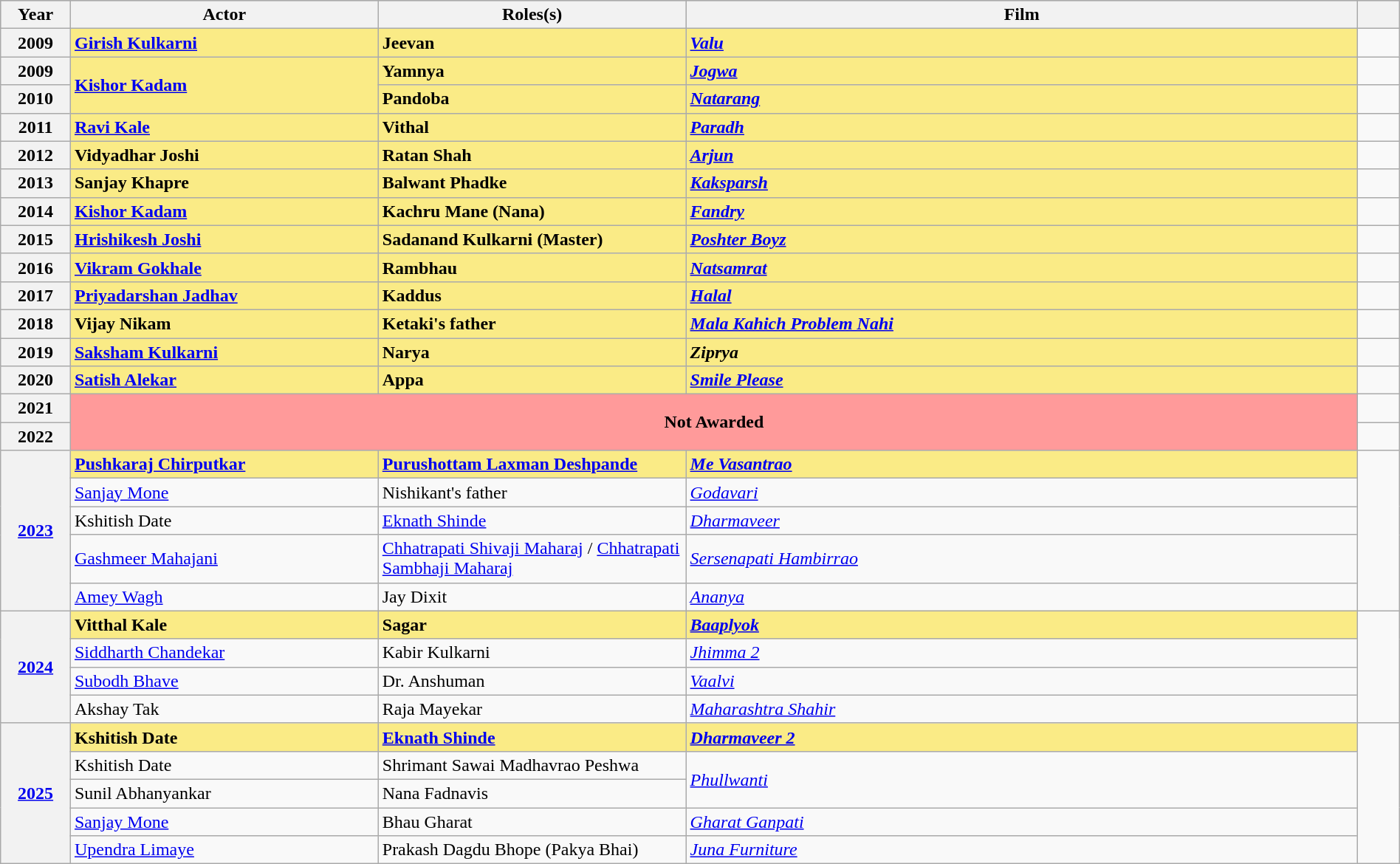<table class="wikitable" style="width:100%">
<tr bgcolor="#bebebe">
<th width="5%">Year</th>
<th width="22%">Actor</th>
<th width="22%">Roles(s)</th>
<th width="48%">Film</th>
<th width="5%"></th>
</tr>
<tr>
<th rowspan="1" style="text-align:center">2009</th>
<td rowspan="1" style="background:#FAEB86;"><strong><a href='#'>Girish Kulkarni</a></strong></td>
<td style="background:#FAEB86;"><strong>Jeevan</strong></td>
<td style="background:#FAEB86;"><strong><em><a href='#'>Valu</a></em></strong></td>
</tr>
<tr>
<th rowspan="1" style="text-align:center">2009</th>
<td rowspan="2" style="background:#FAEB86;"><strong><a href='#'>Kishor Kadam</a></strong></td>
<td style="background:#FAEB86;"><strong>Yamnya</strong></td>
<td style="background:#FAEB86;"><strong><em><a href='#'>Jogwa</a></em></strong></td>
<td></td>
</tr>
<tr>
<th rowspan="1" style="text-align:center">2010</th>
<td style="background:#FAEB86;"><strong>Pandoba</strong></td>
<td style="background:#FAEB86;"><strong><em><a href='#'>Natarang</a></em></strong></td>
<td></td>
</tr>
<tr>
<th rowspan="1" style="text-align:center">2011</th>
<td style="background:#FAEB86;"><strong><a href='#'>Ravi Kale</a></strong></td>
<td style="background:#FAEB86;"><strong>Vithal</strong></td>
<td style="background:#FAEB86;"><strong><em><a href='#'>Paradh</a></em></strong></td>
<td></td>
</tr>
<tr>
<th rowspan="1" style="text-align:center">2012</th>
<td style="background:#FAEB86;"><strong>Vidyadhar Joshi</strong></td>
<td style="background:#FAEB86;"><strong>Ratan Shah</strong></td>
<td style="background:#FAEB86;"><em><a href='#'><strong>Arjun</strong></a></em></td>
<td></td>
</tr>
<tr>
<th rowspan="1" style="text-align:center">2013</th>
<td style="background:#FAEB86;"><strong>Sanjay Khapre</strong></td>
<td style="background:#FAEB86;"><strong>Balwant Phadke</strong></td>
<td style="background:#FAEB86;"><strong><em><a href='#'>Kaksparsh</a></em></strong></td>
<td></td>
</tr>
<tr>
<th rowspan="1" style="text-align:center">2014</th>
<td style="background:#FAEB86;"><strong><a href='#'>Kishor Kadam</a></strong></td>
<td style="background:#FAEB86;"><strong>Kachru Mane (Nana)</strong></td>
<td style="background:#FAEB86;"><strong><em><a href='#'>Fandry</a></em></strong></td>
<td></td>
</tr>
<tr>
<th rowspan="1" style="text-align:center">2015</th>
<td style="background:#FAEB86;"><strong><a href='#'>Hrishikesh Joshi</a></strong></td>
<td style="background:#FAEB86;"><strong>Sadanand Kulkarni (Master)</strong></td>
<td style="background:#FAEB86;"><strong><em><a href='#'>Poshter Boyz</a></em></strong></td>
<td></td>
</tr>
<tr>
<th rowspan="1" style="text-align:center">2016</th>
<td style="background:#FAEB86;"><strong><a href='#'>Vikram Gokhale</a></strong></td>
<td style="background:#FAEB86;"><strong>Rambhau</strong></td>
<td style="background:#FAEB86;"><strong><em><a href='#'>Natsamrat</a></em></strong></td>
<td></td>
</tr>
<tr>
<th rowspan="1" style="text-align:center">2017</th>
<td style="background:#FAEB86;"><strong><a href='#'>Priyadarshan Jadhav</a></strong></td>
<td style="background:#FAEB86;"><strong>Kaddus</strong></td>
<td style="background:#FAEB86;"><em><a href='#'><strong>Halal</strong></a></em></td>
<td></td>
</tr>
<tr>
<th rowspan="1" style="text-align:center">2018</th>
<td style="background:#FAEB86;"><strong>Vijay Nikam</strong></td>
<td style="background:#FAEB86;"><strong>Ketaki's father</strong></td>
<td style="background:#FAEB86;"><strong><em><a href='#'>Mala Kahich Problem Nahi</a></em></strong></td>
<td></td>
</tr>
<tr>
<th rowspan="1" style="text-align:center">2019</th>
<td style="background:#FAEB86;"><strong><a href='#'>Saksham Kulkarni</a></strong></td>
<td style="background:#FAEB86;"><strong>Narya</strong></td>
<td style="background:#FAEB86;"><strong><em>Ziprya</em></strong></td>
<td></td>
</tr>
<tr>
<th rowspan="1" style="text-align:center">2020</th>
<td style="background:#FAEB86;"><strong><a href='#'>Satish Alekar</a></strong></td>
<td style="background:#FAEB86;"><strong>Appa</strong></td>
<td style="background:#FAEB86;"><em><a href='#'><strong>Smile Please</strong></a></em></td>
<td></td>
</tr>
<tr>
<th rowspan="1" style="text-align:center">2021</th>
<td colspan="3" rowspan="2" bgcolor="#ff9a9a" style="text-align:center"><strong>Not Awarded</strong></td>
<td></td>
</tr>
<tr>
<th rowspan="1" style="text-align:center">2022</th>
<td></td>
</tr>
<tr>
<th rowspan="5" style="text-align:center"><a href='#'>2023</a></th>
<td style="background:#FAEB86;"><strong><a href='#'>Pushkaraj Chirputkar</a></strong></td>
<td style="background:#FAEB86;"><strong><a href='#'>Purushottam Laxman Deshpande</a></strong></td>
<td style="background:#FAEB86;"><strong><em><a href='#'>Me Vasantrao</a></em></strong></td>
<td rowspan="5"></td>
</tr>
<tr>
<td><a href='#'>Sanjay Mone</a></td>
<td>Nishikant's father</td>
<td><em><a href='#'>Godavari</a></em></td>
</tr>
<tr>
<td>Kshitish Date</td>
<td><a href='#'>Eknath Shinde</a></td>
<td><em><a href='#'>Dharmaveer</a></em></td>
</tr>
<tr>
<td><a href='#'>Gashmeer Mahajani</a></td>
<td><a href='#'>Chhatrapati Shivaji Maharaj</a> / <a href='#'>Chhatrapati Sambhaji Maharaj</a></td>
<td><a href='#'><em>Sersenapati Hambirrao</em></a></td>
</tr>
<tr>
<td><a href='#'>Amey Wagh</a></td>
<td>Jay Dixit</td>
<td><em><a href='#'>Ananya</a></em></td>
</tr>
<tr>
<th rowspan="4" style="text-align:center"><a href='#'>2024</a></th>
<td style="background:#FAEB86;"><strong>Vitthal Kale</strong></td>
<td style="background:#FAEB86;"><strong>Sagar</strong></td>
<td style="background:#FAEB86;"><strong><em><a href='#'>Baaplyok</a></em></strong></td>
<td rowspan="4"></td>
</tr>
<tr>
<td><a href='#'>Siddharth Chandekar</a></td>
<td>Kabir Kulkarni</td>
<td><em><a href='#'>Jhimma 2</a></em></td>
</tr>
<tr>
<td><a href='#'>Subodh Bhave</a></td>
<td>Dr. Anshuman</td>
<td><em><a href='#'>Vaalvi</a></em></td>
</tr>
<tr>
<td>Akshay Tak</td>
<td>Raja Mayekar</td>
<td><em><a href='#'>Maharashtra Shahir</a></em></td>
</tr>
<tr>
<th rowspan="5" style="text-align:center"><a href='#'>2025</a></th>
<td style="background:#FAEB86;"><strong>Kshitish Date</strong></td>
<td style="background:#FAEB86;"><a href='#'><strong>Eknath Shinde</strong></a></td>
<td style="background:#FAEB86;"><em><a href='#'><strong>Dharmaveer 2</strong></a></em></td>
<td rowspan="5"></td>
</tr>
<tr>
<td>Kshitish Date</td>
<td>Shrimant Sawai Madhavrao Peshwa</td>
<td rowspan="2"><em><a href='#'>Phullwanti</a></em></td>
</tr>
<tr>
<td>Sunil Abhanyankar</td>
<td>Nana Fadnavis</td>
</tr>
<tr>
<td><a href='#'>Sanjay Mone</a></td>
<td>Bhau Gharat</td>
<td><a href='#'><em>Gharat Ganpati</em></a></td>
</tr>
<tr>
<td><a href='#'>Upendra Limaye</a></td>
<td>Prakash Dagdu Bhope (Pakya Bhai)</td>
<td><em><a href='#'>Juna Furniture</a></em></td>
</tr>
</table>
